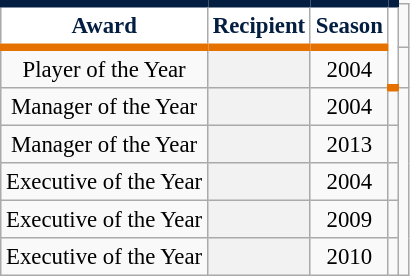<table class="wikitable sortable plainrowheaders" style="font-size: 95%; text-align:center;">
<tr>
<th scope="col" style="background-color:#ffffff; border-top:#041e42 5px solid; border-bottom:#e57200 5px solid; color:#041e42">Award</th>
<th scope="col" style="background-color:#ffffff; border-top:#041e42 5px solid; border-bottom:#e57200 5px solid; color:#041e42">Recipient</th>
<th scope="col" style="background-color:#ffffff; border-top:#041e42 5px solid; border-bottom:#e57200 5px solid; color:#041e42">Season</th>
<th rowspan="2" class="unsortable" scope="col" style="background-color:#ffffff; border-top:#041e42  5px solid; border-bottom:#e57200 5px solid; color:#041e42"></th>
</tr>
<tr>
<td>Player of the Year</td>
<th scope="row" style="text-align:center"></th>
<td>2004</td>
<td></td>
</tr>
<tr>
<td>Manager of the Year</td>
<th scope="row" style="text-align:center"></th>
<td>2004</td>
<td></td>
</tr>
<tr>
<td>Manager of the Year</td>
<th scope="row" style="text-align:center"></th>
<td>2013</td>
<td></td>
</tr>
<tr>
<td>Executive of the Year</td>
<th scope="row" style="text-align:center"></th>
<td>2004</td>
<td></td>
</tr>
<tr>
<td>Executive of the Year</td>
<th scope="row" style="text-align:center"></th>
<td>2009</td>
<td></td>
</tr>
<tr>
<td>Executive of the Year</td>
<th scope="row" style="text-align:center"></th>
<td>2010</td>
<td></td>
</tr>
</table>
